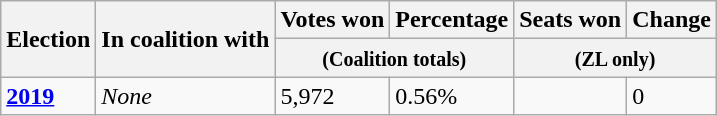<table class="wikitable">
<tr>
<th rowspan="2">Election</th>
<th rowspan="2">In coalition with</th>
<th>Votes won</th>
<th>Percentage</th>
<th>Seats won</th>
<th>Change</th>
</tr>
<tr>
<th colspan="2"><small>(Coalition totals)</small></th>
<th colspan="2"><small>(ZL only)</small></th>
</tr>
<tr>
<td><a href='#'><strong>2019</strong></a></td>
<td><em>None</em></td>
<td>5,972</td>
<td>0.56%</td>
<td></td>
<td>0</td>
</tr>
</table>
